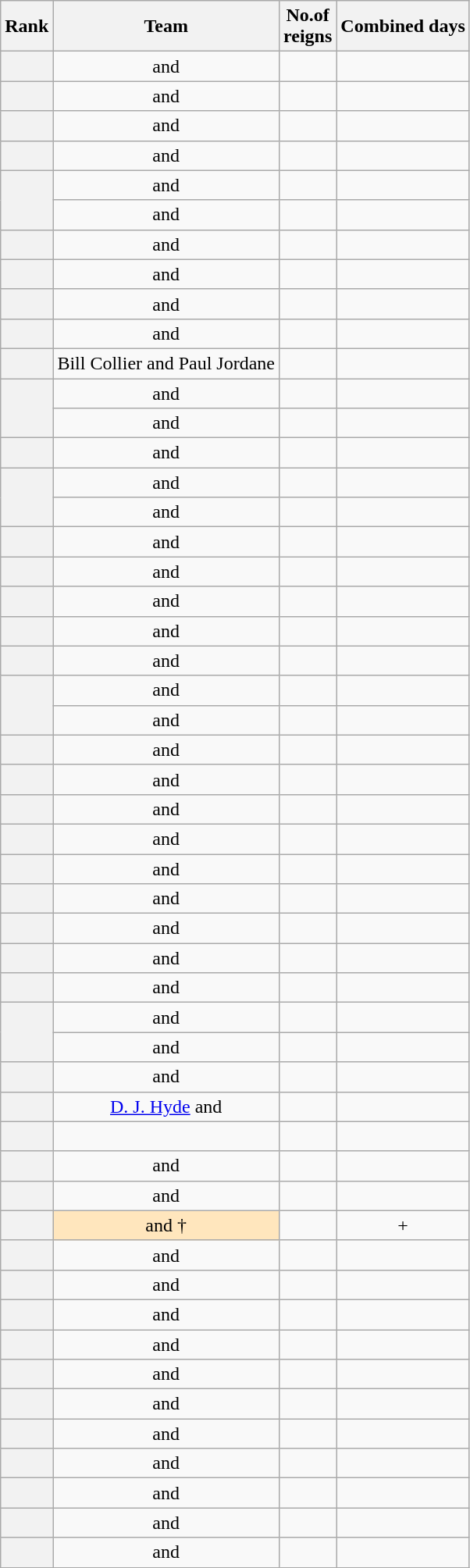<table class="wikitable sortable" style="text-align:center">
<tr>
<th>Rank</th>
<th>Team</th>
<th>No.of<br>reigns</th>
<th>Combined days</th>
</tr>
<tr>
<th></th>
<td> and <br></td>
<td></td>
<td></td>
</tr>
<tr>
<th></th>
<td> and <br></td>
<td></td>
<td></td>
</tr>
<tr>
<th></th>
<td> and <br></td>
<td></td>
<td></td>
</tr>
<tr>
<th></th>
<td> and <br></td>
<td></td>
<td></td>
</tr>
<tr>
<th rowspan=2></th>
<td> and  <br></td>
<td></td>
<td></td>
</tr>
<tr>
<td> and <br></td>
<td></td>
<td></td>
</tr>
<tr>
<th></th>
<td> and  <br></td>
<td></td>
<td></td>
</tr>
<tr>
<th></th>
<td> and  <br></td>
<td></td>
<td></td>
</tr>
<tr>
<th></th>
<td> and </td>
<td></td>
<td></td>
</tr>
<tr>
<th></th>
<td> and </td>
<td></td>
<td></td>
</tr>
<tr>
<th></th>
<td {{sort>Bill Collier and Paul Jordane<br></td>
<td></td>
<td></td>
</tr>
<tr>
<th rowspan=2></th>
<td> and  <br></td>
<td></td>
<td></td>
</tr>
<tr>
<td> and </td>
<td></td>
<td></td>
</tr>
<tr>
<th></th>
<td> and <br></td>
<td></td>
<td></td>
</tr>
<tr>
<th rowspan=2></th>
<td> and </td>
<td></td>
<td></td>
</tr>
<tr>
<td> and <br></td>
<td></td>
<td></td>
</tr>
<tr>
<th></th>
<td> and <br></td>
<td></td>
<td></td>
</tr>
<tr>
<th></th>
<td> and </td>
<td></td>
<td></td>
</tr>
<tr>
<th></th>
<td> and  <br></td>
<td></td>
<td></td>
</tr>
<tr>
<th></th>
<td> and <br></td>
<td></td>
<td></td>
</tr>
<tr>
<th></th>
<td> and </td>
<td></td>
<td></td>
</tr>
<tr>
<th rowspan=2></th>
<td> and <br></td>
<td></td>
<td></td>
</tr>
<tr>
<td> and <br></td>
<td></td>
<td></td>
</tr>
<tr>
<th></th>
<td> and <br></td>
<td></td>
<td></td>
</tr>
<tr>
<th></th>
<td> and <br></td>
<td></td>
<td></td>
</tr>
<tr>
<th></th>
<td> and </td>
<td></td>
<td></td>
</tr>
<tr>
<th></th>
<td> and </td>
<td></td>
<td></td>
</tr>
<tr>
<th></th>
<td> and <br></td>
<td></td>
<td></td>
</tr>
<tr>
<th></th>
<td> and </td>
<td></td>
<td></td>
</tr>
<tr>
<th></th>
<td> and </td>
<td></td>
<td></td>
</tr>
<tr>
<th></th>
<td> and <br></td>
<td></td>
<td></td>
</tr>
<tr>
<th></th>
<td> and </td>
<td></td>
<td></td>
</tr>
<tr>
<th rowspan=2></th>
<td> and <br></td>
<td></td>
<td></td>
</tr>
<tr>
<td> and </td>
<td></td>
<td></td>
</tr>
<tr>
<th></th>
<td> and </td>
<td></td>
<td></td>
</tr>
<tr>
<th></th>
<td><a href='#'>D. J. Hyde</a> and </td>
<td></td>
<td></td>
</tr>
<tr>
<th></th>
<td><br></td>
<td></td>
<td></td>
</tr>
<tr>
<th></th>
<td> and  <br></td>
<td></td>
<td></td>
</tr>
<tr>
<th></th>
<td> and <br></td>
<td></td>
<td></td>
</tr>
<tr>
<th></th>
<td style="background-color:#FFE6BD"> and  †<br></td>
<td></td>
<td>+</td>
</tr>
<tr>
<th></th>
<td> and <br></td>
<td></td>
<td></td>
</tr>
<tr>
<th></th>
<td> and </td>
<td></td>
<td></td>
</tr>
<tr>
<th></th>
<td> and </td>
<td></td>
<td></td>
</tr>
<tr>
<th></th>
<td> and </td>
<td></td>
<td></td>
</tr>
<tr>
<th></th>
<td> and <br></td>
<td></td>
<td></td>
</tr>
<tr>
<th></th>
<td> and </td>
<td></td>
<td></td>
</tr>
<tr>
<th></th>
<td> and <br></td>
<td></td>
<td></td>
</tr>
<tr>
<th></th>
<td> and </td>
<td></td>
<td></td>
</tr>
<tr>
<th></th>
<td> and </td>
<td></td>
<td></td>
</tr>
<tr>
<th></th>
<td> and <br></td>
<td></td>
<td></td>
</tr>
<tr>
<th></th>
<td> and </td>
<td></td>
<td></td>
</tr>
</table>
